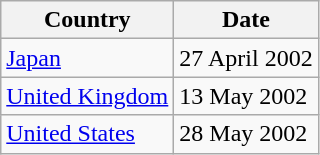<table class="wikitable">
<tr>
<th>Country</th>
<th>Date</th>
</tr>
<tr>
<td><a href='#'>Japan</a></td>
<td>27 April 2002</td>
</tr>
<tr>
<td><a href='#'>United Kingdom</a></td>
<td>13 May 2002</td>
</tr>
<tr>
<td><a href='#'>United States</a></td>
<td>28 May 2002</td>
</tr>
</table>
